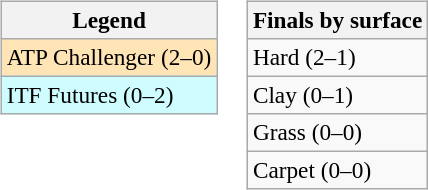<table>
<tr valign=top>
<td><br><table class=wikitable style=font-size:97%>
<tr>
<th>Legend</th>
</tr>
<tr bgcolor=moccasin>
<td>ATP Challenger (2–0)</td>
</tr>
<tr bgcolor=cffcff>
<td>ITF Futures (0–2)</td>
</tr>
</table>
</td>
<td><br><table class=wikitable style=font-size:97%>
<tr>
<th>Finals by surface</th>
</tr>
<tr>
<td>Hard (2–1)</td>
</tr>
<tr>
<td>Clay (0–1)</td>
</tr>
<tr>
<td>Grass (0–0)</td>
</tr>
<tr>
<td>Carpet (0–0)</td>
</tr>
</table>
</td>
</tr>
</table>
